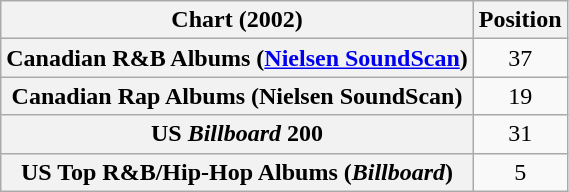<table class="wikitable sortable plainrowheaders" style="text-align:center">
<tr>
<th scope="col">Chart (2002)</th>
<th scope="col">Position</th>
</tr>
<tr>
<th scope="row">Canadian R&B Albums (<a href='#'>Nielsen SoundScan</a>)</th>
<td>37</td>
</tr>
<tr>
<th scope="row">Canadian Rap Albums (Nielsen SoundScan)</th>
<td>19</td>
</tr>
<tr>
<th scope="row">US <em>Billboard</em> 200</th>
<td>31</td>
</tr>
<tr>
<th scope="row">US Top R&B/Hip-Hop Albums (<em>Billboard</em>)</th>
<td>5</td>
</tr>
</table>
